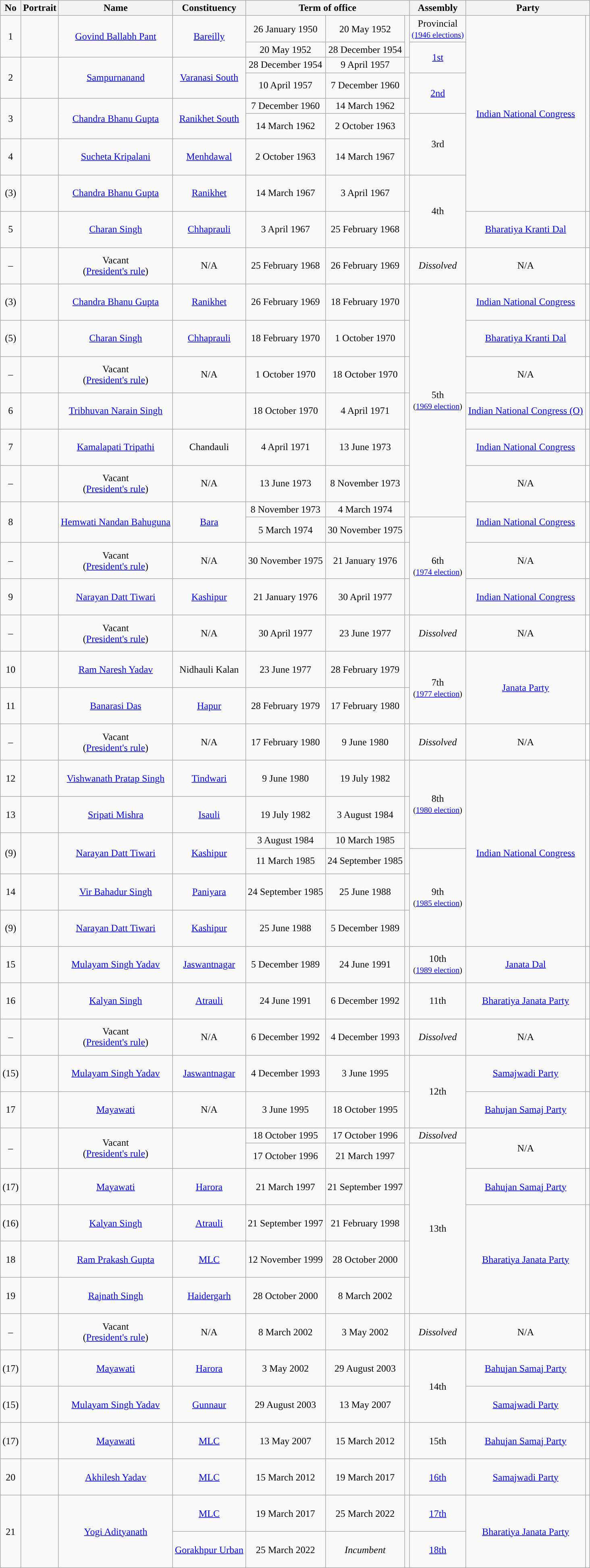<table class="wikitable">
<tr>
<th>No</th>
<th>Portrait</th>
<th>Name</th>
<th>Constituency</th>
<th colspan="3">Term of office</th>
<th>Assembly       <br></th>
<th colspan="2">Party</th>
</tr>
<tr align="center">
<td rowspan="2" style="height: 60px;">1</td>
<td rowspan="2"></td>
<td rowspan="2"><a href='#'>Govind Ballabh Pant</a></td>
<td rowspan="2"><a href='#'>Bareilly</a></td>
<td>26 January 1950</td>
<td>20 May 1952</td>
<td rowspan="2"></td>
<td>Provincial<br><a href='#'><small>(1946 elections)</small></a></td>
<td rowspan="8"><a href='#'>Indian National Congress</a></td>
<td rowspan="8" style="background-color: "></td>
</tr>
<tr align="center">
<td>20 May 1952</td>
<td>28 December 1954</td>
<td rowspan="2"><a href='#'>1st</a><br></td>
</tr>
<tr align="center">
<td rowspan="2" style="height: 60px;">2</td>
<td rowspan="2"></td>
<td rowspan="2"><a href='#'>Sampurnanand</a></td>
<td rowspan="2"><a href='#'>Varanasi South</a></td>
<td>28 December 1954</td>
<td>9 April 1957</td>
<td rowspan="2"></td>
</tr>
<tr align="center">
<td>10 April 1957</td>
<td>7 December 1960</td>
<td rowspan="2"><a href='#'>2nd</a><br></td>
</tr>
<tr align="center">
<td rowspan="2" style="height: 60px;">3</td>
<td rowspan="2"></td>
<td rowspan="2"><a href='#'>Chandra Bhanu Gupta</a></td>
<td rowspan="2"><a href='#'>Ranikhet South</a></td>
<td>7 December 1960</td>
<td>14 March 1962</td>
<td rowspan="2"></td>
</tr>
<tr align="center">
<td>14 March 1962</td>
<td>2 October 1963</td>
<td rowspan="2">3rd<br></td>
</tr>
<tr align="center" style="height: 60px;">
<td>4</td>
<td></td>
<td><a href='#'>Sucheta Kripalani</a></td>
<td><a href='#'>Menhdawal</a></td>
<td>2 October 1963</td>
<td>14 March 1967</td>
<td></td>
</tr>
<tr align="center" style="height: 60px;">
<td>(3)</td>
<td></td>
<td><a href='#'>Chandra Bhanu Gupta</a></td>
<td><a href='#'>Ranikhet</a></td>
<td>14 March 1967</td>
<td>3 April 1967</td>
<td></td>
<td rowspan="2">4th<br></td>
</tr>
<tr align="center" style="height: 60px;">
<td>5</td>
<td></td>
<td><a href='#'>Charan Singh</a></td>
<td><a href='#'>Chhaprauli</a></td>
<td>3 April 1967</td>
<td>25 February 1968</td>
<td></td>
<td><a href='#'>Bharatiya Kranti Dal</a></td>
<td style="background-color: "></td>
</tr>
<tr align="center" style="height: 60px;">
<td>–</td>
<td></td>
<td>Vacant<br>(<a href='#'>President's rule</a>)</td>
<td>N/A</td>
<td>25 February 1968</td>
<td>26 February 1969</td>
<td></td>
<td><em>Dissolved</em></td>
<td>N/A</td>
<td style="background-color: white"></td>
</tr>
<tr align="center" style="height: 60px;">
<td>(3)</td>
<td></td>
<td><a href='#'>Chandra Bhanu Gupta</a></td>
<td><a href='#'>Ranikhet</a></td>
<td>26 February 1969</td>
<td>18 February 1970</td>
<td></td>
<td rowspan="7">5th<br><small>(<a href='#'>1969 election</a>)</small></td>
<td><a href='#'>Indian National Congress</a></td>
<td style="background-color: "></td>
</tr>
<tr align="center" style="height: 60px;">
<td>(5)</td>
<td></td>
<td><a href='#'>Charan Singh</a></td>
<td><a href='#'>Chhaprauli</a></td>
<td>18 February 1970</td>
<td>1 October 1970</td>
<td></td>
<td><a href='#'>Bharatiya Kranti Dal</a></td>
<td style="background-color: "></td>
</tr>
<tr align="center" style="height: 60px;">
<td>–</td>
<td></td>
<td>Vacant<br>(<a href='#'>President's rule</a>)</td>
<td>N/A</td>
<td>1 October 1970</td>
<td>18 October 1970</td>
<td></td>
<td>N/A</td>
<td style="background-color: white"></td>
</tr>
<tr align="center" style="height: 60px;">
<td>6</td>
<td></td>
<td><a href='#'>Tribhuvan Narain Singh</a></td>
<td></td>
<td>18 October 1970</td>
<td>4 April 1971</td>
<td></td>
<td><a href='#'>Indian National Congress (O)</a></td>
<td style="background-color: "></td>
</tr>
<tr align="center" style="height: 60px;">
<td>7</td>
<td></td>
<td><a href='#'>Kamalapati Tripathi</a></td>
<td>Chandauli</td>
<td>4 April 1971</td>
<td>13 June 1973</td>
<td></td>
<td><a href='#'>Indian National Congress</a></td>
<td style="background-color: "></td>
</tr>
<tr align="center" style="height: 60px;">
<td>–</td>
<td></td>
<td>Vacant<br>(<a href='#'>President's rule</a>)</td>
<td>N/A</td>
<td>13 June 1973</td>
<td>8 November 1973</td>
<td></td>
<td>N/A</td>
<td style="background-color: white"></td>
</tr>
<tr align="center">
<td rowspan="2" style="height: 60px;">8</td>
<td rowspan="2"></td>
<td rowspan="2"><a href='#'>Hemwati Nandan Bahuguna</a></td>
<td rowspan="2"><a href='#'>Bara</a></td>
<td>8 November 1973</td>
<td>4 March 1974</td>
<td rowspan="2"></td>
<td rowspan="2"><a href='#'>Indian National Congress</a></td>
<td rowspan="2" style="background-color: "></td>
</tr>
<tr align="center">
<td>5 March 1974</td>
<td>30 November 1975</td>
<td rowspan="3">6th<br><small>(<a href='#'>1974 election</a>)</small></td>
</tr>
<tr align="center" style="height: 60px;">
<td>–</td>
<td></td>
<td>Vacant<br>(<a href='#'>President's rule</a>)</td>
<td>N/A</td>
<td>30 November 1975</td>
<td>21 January 1976</td>
<td></td>
<td>N/A</td>
<td style="background-color: white"></td>
</tr>
<tr align="center" style="height: 60px;">
<td>9</td>
<td></td>
<td><a href='#'>Narayan Datt Tiwari</a></td>
<td><a href='#'>Kashipur</a></td>
<td>21 January 1976</td>
<td>30 April 1977</td>
<td></td>
<td><a href='#'>Indian National Congress</a></td>
<td style="background-color: "></td>
</tr>
<tr align="center" style="height: 60px;">
<td>–</td>
<td></td>
<td>Vacant<br>(<a href='#'>President's rule</a>)</td>
<td>N/A</td>
<td>30 April 1977</td>
<td>23 June 1977</td>
<td></td>
<td><em>Dissolved</em></td>
<td>N/A</td>
<td style="background-color: white"></td>
</tr>
<tr align="center" style="height: 60px;">
<td>10</td>
<td></td>
<td><a href='#'>Ram Naresh Yadav</a></td>
<td>Nidhauli Kalan</td>
<td>23 June 1977</td>
<td>28 February 1979</td>
<td></td>
<td rowspan="2">7th<br><small>(<a href='#'>1977 election</a>)</small></td>
<td rowspan="2"><a href='#'>Janata Party</a></td>
<td rowspan="2" style="background-color: "></td>
</tr>
<tr align="center" style="height: 60px;">
<td>11</td>
<td></td>
<td><a href='#'>Banarasi Das</a></td>
<td><a href='#'>Hapur</a></td>
<td>28 February 1979</td>
<td>17 February 1980</td>
<td></td>
</tr>
<tr align="center" style="height: 60px;">
<td>–</td>
<td></td>
<td>Vacant<br>(<a href='#'>President's rule</a>)</td>
<td>N/A</td>
<td>17 February 1980</td>
<td>9 June 1980</td>
<td></td>
<td><em>Dissolved</em></td>
<td>N/A</td>
<td style="background-color: white"></td>
</tr>
<tr align="center" style="height: 60px;">
<td>12</td>
<td></td>
<td><a href='#'>Vishwanath Pratap Singh</a></td>
<td><a href='#'>Tindwari</a></td>
<td>9 June 1980</td>
<td>19 July 1982</td>
<td></td>
<td rowspan="3">8th<br><small>(<a href='#'>1980 election</a>)</small></td>
<td rowspan="6"><a href='#'>Indian National Congress</a></td>
<td rowspan="6" style="background-color: "></td>
</tr>
<tr align="center" style="height: 60px;">
<td>13</td>
<td></td>
<td><a href='#'>Sripati Mishra</a></td>
<td><a href='#'>Isauli</a></td>
<td>19 July 1982</td>
<td>3 August 1984</td>
<td></td>
</tr>
<tr align="center">
<td rowspan="2" style="height: 60px;">(9)</td>
<td rowspan="2"></td>
<td rowspan="2"><a href='#'>Narayan Datt Tiwari</a></td>
<td rowspan="2"><a href='#'>Kashipur</a></td>
<td>3 August 1984</td>
<td>10 March 1985</td>
<td rowspan="2"></td>
</tr>
<tr align="center">
<td>11 March 1985</td>
<td>24 September 1985</td>
<td rowspan="3">9th<br><small>(<a href='#'>1985 election</a>)</small></td>
</tr>
<tr align="center" style="height: 60px;">
<td>14</td>
<td></td>
<td><a href='#'>Vir Bahadur Singh</a></td>
<td><a href='#'>Paniyara</a></td>
<td>24 September 1985</td>
<td>25 June 1988</td>
<td></td>
</tr>
<tr align="center" style="height: 60px;">
<td>(9)</td>
<td></td>
<td><a href='#'>Narayan Datt Tiwari</a></td>
<td><a href='#'>Kashipur</a></td>
<td>25 June 1988</td>
<td>5 December 1989</td>
<td></td>
</tr>
<tr align="center" style="height: 60px;">
<td>15</td>
<td></td>
<td><a href='#'>Mulayam Singh Yadav</a></td>
<td><a href='#'>Jaswantnagar</a></td>
<td>5 December 1989</td>
<td>24 June 1991</td>
<td></td>
<td>10th<br><small>(<a href='#'>1989 election</a>)</small></td>
<td><a href='#'>Janata Dal</a></td>
<td style="background-color: "></td>
</tr>
<tr align="center" style="height: 60px;">
<td>16</td>
<td></td>
<td><a href='#'>Kalyan Singh</a></td>
<td><a href='#'>Atrauli</a></td>
<td>24 June 1991</td>
<td>6 December 1992</td>
<td></td>
<td>11th<br></td>
<td><a href='#'>Bharatiya Janata Party</a></td>
<td style="background-color: "></td>
</tr>
<tr align="center" style="height: 60px;">
<td>–</td>
<td></td>
<td>Vacant<br>(<a href='#'>President's rule</a>)</td>
<td>N/A</td>
<td>6 December 1992</td>
<td>4 December 1993</td>
<td></td>
<td><em>Dissolved</em></td>
<td>N/A</td>
<td style="background-color: white"></td>
</tr>
<tr align="center" style="height: 60px;">
<td>(15)</td>
<td></td>
<td><a href='#'>Mulayam Singh Yadav</a></td>
<td><a href='#'>Jaswantnagar</a></td>
<td>4 December 1993</td>
<td>3 June 1995</td>
<td></td>
<td rowspan="2">12th<br></td>
<td><a href='#'>Samajwadi Party</a></td>
<td style="background-color:"></td>
</tr>
<tr align="center" style="height: 60px;">
<td>17</td>
<td></td>
<td><a href='#'>Mayawati</a></td>
<td>N/A</td>
<td>3 June 1995</td>
<td>18 October 1995</td>
<td></td>
<td><a href='#'>Bahujan Samaj Party</a></td>
<td style="background-color: "></td>
</tr>
<tr align="center">
<td rowspan="2" style="height: 60px;">–</td>
<td rowspan="2"></td>
<td rowspan="2">Vacant<br>(<a href='#'>President's rule</a>)</td>
<td rowspan="2"></td>
<td>18 October 1995</td>
<td>17 October 1996</td>
<td rowspan="2"></td>
<td><em>Dissolved</em></td>
<td rowspan="2">N/A</td>
<td rowspan="2" style="background-color: white"></td>
</tr>
<tr align="center">
<td>17 October 1996</td>
<td>21 March 1997</td>
<td rowspan="5">13th<br></td>
</tr>
<tr align="center" style="height: 60px;">
<td>(17)</td>
<td></td>
<td><a href='#'>Mayawati</a></td>
<td><a href='#'>Harora</a></td>
<td>21 March 1997</td>
<td>21 September 1997</td>
<td></td>
<td><a href='#'>Bahujan Samaj Party</a></td>
<td style="background-color: "></td>
</tr>
<tr align="center" style="height: 60px;">
<td>(16)</td>
<td></td>
<td><a href='#'>Kalyan Singh</a></td>
<td><a href='#'>Atrauli</a></td>
<td>21 September 1997</td>
<td>21 February 1998</td>
<td></td>
<td rowspan="3"><a href='#'>Bharatiya Janata Party</a></td>
<td rowspan="3" style="background-color: "></td>
</tr>
<tr align="center" style="height: 60px;">
<td>18</td>
<td></td>
<td><a href='#'>Ram Prakash Gupta</a></td>
<td><a href='#'>MLC</a></td>
<td>12 November 1999</td>
<td>28 October 2000</td>
<td></td>
</tr>
<tr align="center" style="height: 60px;">
<td>19</td>
<td></td>
<td><a href='#'>Rajnath Singh</a></td>
<td><a href='#'>Haidergarh</a></td>
<td>28 October 2000</td>
<td>8 March 2002</td>
<td></td>
</tr>
<tr align="center" style="height: 60px;">
<td>–</td>
<td></td>
<td>Vacant<br>(<a href='#'>President's rule</a>)</td>
<td>N/A</td>
<td>8 March 2002</td>
<td>3 May 2002</td>
<td></td>
<td><em>Dissolved</em></td>
<td>N/A</td>
<td style="background-color: white"></td>
</tr>
<tr align="center" style="height: 60px;">
<td>(17)</td>
<td></td>
<td><a href='#'>Mayawati</a></td>
<td><a href='#'>Harora</a></td>
<td>3 May 2002</td>
<td>29 August 2003</td>
<td></td>
<td rowspan="2">14th<br></td>
<td><a href='#'>Bahujan Samaj Party</a></td>
<td style="background-color: "></td>
</tr>
<tr align="center" style="height: 60px;">
<td>(15)</td>
<td></td>
<td><a href='#'>Mulayam Singh Yadav</a></td>
<td><a href='#'>Gunnaur</a></td>
<td>29 August 2003</td>
<td>13 May 2007</td>
<td></td>
<td><a href='#'>Samajwadi Party</a></td>
<td style="background-color: "></td>
</tr>
<tr align="center" style="height: 60px;">
<td>(17)</td>
<td></td>
<td><a href='#'>Mayawati</a></td>
<td><a href='#'>MLC</a></td>
<td>13 May 2007</td>
<td>15 March 2012</td>
<td></td>
<td>15th<br></td>
<td><a href='#'>Bahujan Samaj Party</a></td>
<td style="background-color: "></td>
</tr>
<tr align="center" style="height: 60px;">
<td>20</td>
<td></td>
<td><a href='#'>Akhilesh Yadav</a></td>
<td><a href='#'>MLC</a></td>
<td>15 March 2012</td>
<td>19 March 2017</td>
<td></td>
<td><a href='#'>16th</a><br></td>
<td><a href='#'>Samajwadi Party</a></td>
<td style="background-color:"></td>
</tr>
<tr align="center" style="height: 60px;">
<td rowspan="2">21</td>
<td rowspan="2"></td>
<td rowspan="2"><a href='#'>Yogi Adityanath</a></td>
<td><a href='#'>MLC</a></td>
<td>19 March 2017</td>
<td>25 March 2022</td>
<td rowspan="2"></td>
<td><a href='#'>17th</a><br></td>
<td rowspan="2"><a href='#'>Bharatiya Janata Party</a></td>
<td rowspan="2" style="background-color: "></td>
</tr>
<tr align="center" style="height: 60px;">
<td><a href='#'>Gorakhpur Urban</a></td>
<td>25 March 2022</td>
<td><em>Incumbent</em></td>
<td><a href='#'>18th</a><br></td>
</tr>
</table>
